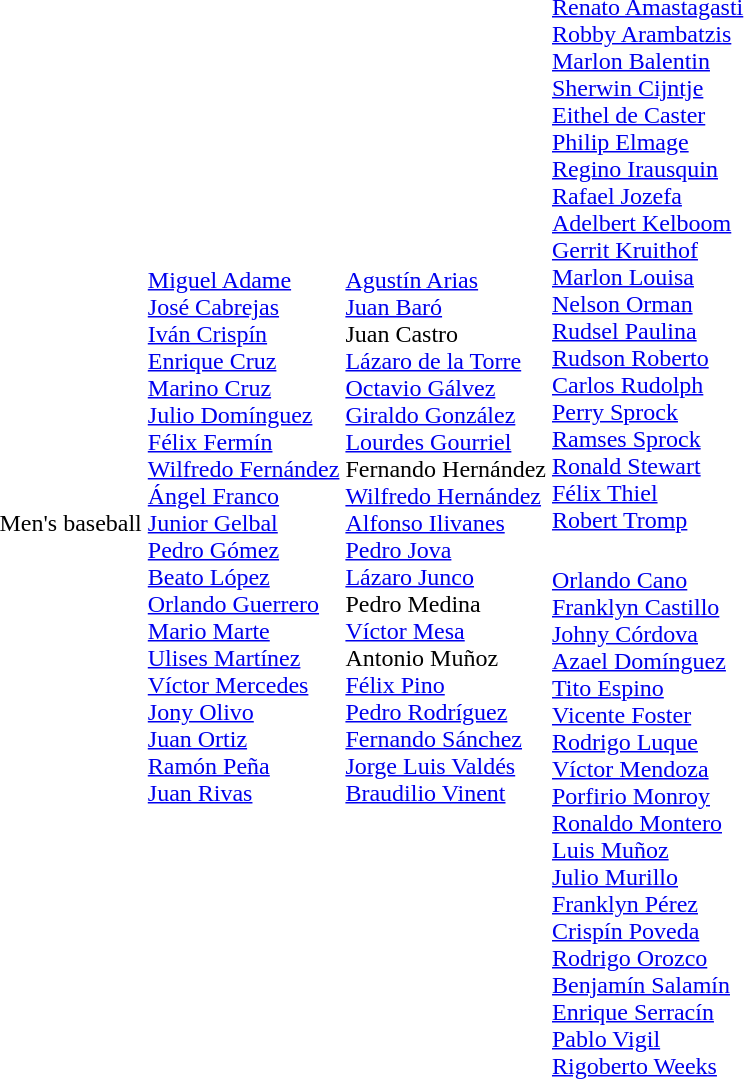<table>
<tr>
<td rowspan=4>Men's baseball</td>
<td rowspan=2><br><a href='#'>Miguel Adame</a><br><a href='#'>José Cabrejas</a><br><a href='#'>Iván Crispín</a><br><a href='#'>Enrique Cruz</a><br><a href='#'>Marino Cruz</a><br><a href='#'>Julio Domínguez</a><br><a href='#'>Félix Fermín</a><br><a href='#'>Wilfredo Fernández</a><br><a href='#'>Ángel Franco</a><br><a href='#'>Junior Gelbal</a><br><a href='#'>Pedro Gómez</a><br><a href='#'>Beato López</a><br><a href='#'>Orlando Guerrero</a><br><a href='#'>Mario Marte</a><br><a href='#'>Ulises Martínez</a><br><a href='#'>Víctor Mercedes</a><br><a href='#'>Jony Olivo</a><br><a href='#'>Juan Ortiz</a><br><a href='#'>Ramón Peña</a><br><a href='#'>Juan Rivas</a></td>
<td rowspan=2><br><a href='#'>Agustín Arias</a><br><a href='#'>Juan Baró</a><br>Juan Castro<br><a href='#'>Lázaro de la Torre</a><br><a href='#'>Octavio Gálvez</a><br><a href='#'>Giraldo González</a><br><a href='#'>Lourdes Gourriel</a><br>Fernando Hernández<br><a href='#'>Wilfredo Hernández</a><br><a href='#'>Alfonso Ilivanes</a><br><a href='#'>Pedro Jova</a><br><a href='#'>Lázaro Junco</a><br>Pedro Medina<br><a href='#'>Víctor Mesa</a><br>Antonio Muñoz<br><a href='#'>Félix Pino</a><br><a href='#'>Pedro Rodríguez</a><br><a href='#'>Fernando Sánchez</a><br><a href='#'>Jorge Luis Valdés</a><br><a href='#'>Braudilio Vinent</a></td>
<td><br><a href='#'>Renato Amastagasti</a><br><a href='#'>Robby Arambatzis</a><br><a href='#'>Marlon Balentin</a><br><a href='#'>Sherwin Cijntje</a><br><a href='#'>Eithel de Caster</a><br><a href='#'>Philip Elmage</a><br><a href='#'>Regino Irausquin</a><br><a href='#'>Rafael Jozefa</a><br><a href='#'>Adelbert Kelboom</a><br><a href='#'>Gerrit Kruithof</a><br><a href='#'>Marlon Louisa</a><br><a href='#'>Nelson Orman</a><br><a href='#'>Rudsel Paulina</a><br><a href='#'>Rudson Roberto</a><br><a href='#'>Carlos Rudolph</a><br><a href='#'>Perry Sprock</a><br><a href='#'>Ramses Sprock</a><br><a href='#'>Ronald Stewart</a><br><a href='#'>Félix Thiel</a><br><a href='#'>Robert Tromp</a></td>
</tr>
<tr>
<td><br><a href='#'>Orlando Cano</a><br><a href='#'>Franklyn Castillo</a><br><a href='#'>Johny Córdova</a><br><a href='#'>Azael Domínguez</a><br><a href='#'>Tito Espino</a><br><a href='#'>Vicente Foster</a><br><a href='#'>Rodrigo Luque</a><br><a href='#'>Víctor Mendoza</a><br><a href='#'>Porfirio Monroy</a><br><a href='#'>Ronaldo Montero</a><br><a href='#'>Luis Muñoz</a><br><a href='#'>Julio Murillo</a><br><a href='#'>Franklyn Pérez</a><br><a href='#'>Crispín Poveda</a><br><a href='#'>Rodrigo Orozco</a><br><a href='#'>Benjamín Salamín</a><br><a href='#'>Enrique Serracín</a><br><a href='#'>Pablo Vigil</a><br><a href='#'>Rigoberto Weeks</a></td>
</tr>
</table>
